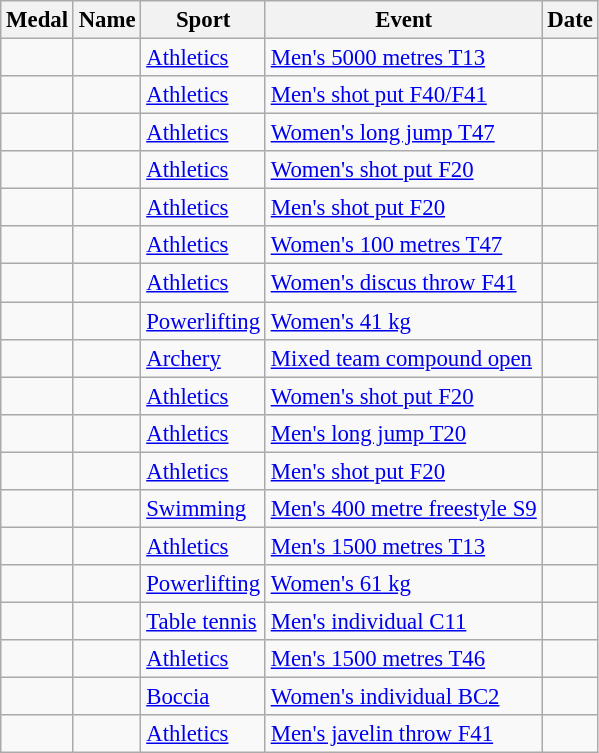<table class="wikitable sortable" style=font-size:95%>
<tr>
<th>Medal</th>
<th>Name</th>
<th>Sport</th>
<th>Event</th>
<th>Date</th>
</tr>
<tr>
<td></td>
<td></td>
<td><a href='#'>Athletics</a></td>
<td><a href='#'>Men's 5000 metres T13</a></td>
<td></td>
</tr>
<tr>
<td></td>
<td></td>
<td><a href='#'>Athletics</a></td>
<td><a href='#'>Men's shot put F40/F41</a></td>
<td></td>
</tr>
<tr>
<td></td>
<td></td>
<td><a href='#'>Athletics</a></td>
<td><a href='#'>Women's long jump T47</a></td>
<td></td>
</tr>
<tr>
<td></td>
<td></td>
<td><a href='#'>Athletics</a></td>
<td><a href='#'>Women's shot put F20</a></td>
<td></td>
</tr>
<tr>
<td></td>
<td></td>
<td><a href='#'>Athletics</a></td>
<td><a href='#'>Men's shot put F20</a></td>
<td></td>
</tr>
<tr>
<td></td>
<td></td>
<td><a href='#'>Athletics</a></td>
<td><a href='#'>Women's 100 metres T47</a></td>
<td></td>
</tr>
<tr>
<td></td>
<td></td>
<td><a href='#'>Athletics</a></td>
<td><a href='#'>Women's discus throw F41</a></td>
<td></td>
</tr>
<tr>
<td></td>
<td></td>
<td><a href='#'>Powerlifting</a></td>
<td><a href='#'>Women's 41 kg</a></td>
<td></td>
</tr>
<tr>
<td></td>
<td><br></td>
<td><a href='#'>Archery</a></td>
<td><a href='#'>Mixed team compound open</a></td>
<td></td>
</tr>
<tr>
<td></td>
<td></td>
<td><a href='#'>Athletics</a></td>
<td><a href='#'>Women's shot put F20</a></td>
<td></td>
</tr>
<tr>
<td></td>
<td></td>
<td><a href='#'>Athletics</a></td>
<td><a href='#'>Men's long jump T20</a></td>
<td></td>
</tr>
<tr>
<td></td>
<td></td>
<td><a href='#'>Athletics</a></td>
<td><a href='#'>Men's shot put F20</a></td>
<td></td>
</tr>
<tr>
<td></td>
<td></td>
<td><a href='#'>Swimming</a></td>
<td><a href='#'>Men's 400 metre freestyle S9</a></td>
<td></td>
</tr>
<tr>
<td></td>
<td></td>
<td><a href='#'>Athletics</a></td>
<td><a href='#'>Men's 1500 metres T13</a></td>
<td></td>
</tr>
<tr>
<td></td>
<td></td>
<td><a href='#'>Powerlifting</a></td>
<td><a href='#'>Women's 61 kg</a></td>
<td></td>
</tr>
<tr>
<td></td>
<td></td>
<td><a href='#'>Table tennis</a></td>
<td><a href='#'>Men's individual C11</a></td>
<td></td>
</tr>
<tr>
<td></td>
<td></td>
<td><a href='#'>Athletics</a></td>
<td><a href='#'>Men's 1500 metres T46</a></td>
<td></td>
</tr>
<tr>
<td></td>
<td></td>
<td><a href='#'>Boccia</a></td>
<td><a href='#'>Women's individual BC2</a></td>
<td></td>
</tr>
<tr>
<td></td>
<td></td>
<td><a href='#'>Athletics</a></td>
<td><a href='#'>Men's javelin throw F41</a></td>
<td></td>
</tr>
</table>
